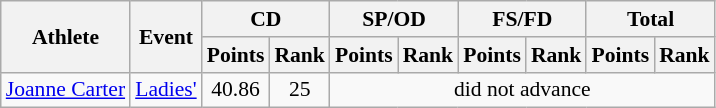<table class="wikitable" style="font-size:90%">
<tr>
<th rowspan="2">Athlete</th>
<th rowspan="2">Event</th>
<th colspan="2">CD</th>
<th colspan="2">SP/OD</th>
<th colspan="2">FS/FD</th>
<th colspan="2">Total</th>
</tr>
<tr>
<th>Points</th>
<th>Rank</th>
<th>Points</th>
<th>Rank</th>
<th>Points</th>
<th>Rank</th>
<th>Points</th>
<th>Rank</th>
</tr>
<tr>
<td><a href='#'>Joanne Carter</a></td>
<td><a href='#'>Ladies'</a></td>
<td style="text-align:center;">40.86</td>
<td style="text-align:center;">25</td>
<td style="text-align:center;" colspan="6">did not advance</td>
</tr>
</table>
